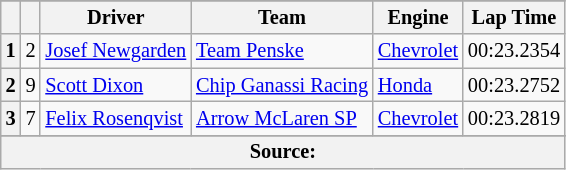<table class="wikitable" style="font-size:85%;">
<tr>
</tr>
<tr>
<th></th>
<th></th>
<th>Driver</th>
<th>Team</th>
<th>Engine</th>
<th>Lap Time</th>
</tr>
<tr>
<th>1</th>
<td align="center">2</td>
<td> <a href='#'>Josef Newgarden</a> <strong></strong></td>
<td><a href='#'>Team Penske</a></td>
<td><a href='#'>Chevrolet</a></td>
<td>00:23.2354</td>
</tr>
<tr>
<th>2</th>
<td align="center">9</td>
<td> <a href='#'>Scott Dixon</a> <strong></strong></td>
<td><a href='#'>Chip Ganassi Racing</a></td>
<td><a href='#'>Honda</a></td>
<td>00:23.2752</td>
</tr>
<tr>
<th>3</th>
<td align="center">7</td>
<td> <a href='#'>Felix Rosenqvist</a></td>
<td><a href='#'>Arrow McLaren SP</a></td>
<td><a href='#'>Chevrolet</a></td>
<td>00:23.2819</td>
</tr>
<tr>
</tr>
<tr class="sortbottom">
<th colspan="11">Source:</th>
</tr>
</table>
